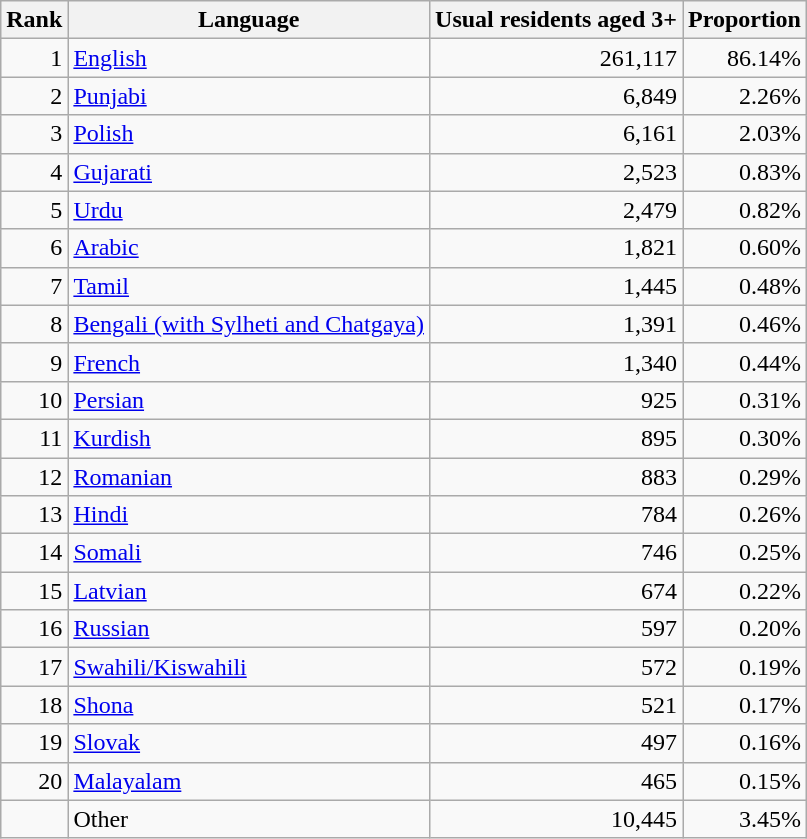<table class="wikitable sortable" style="text-align:right">
<tr>
<th>Rank</th>
<th>Language</th>
<th>Usual residents aged 3+</th>
<th>Proportion</th>
</tr>
<tr>
<td>1</td>
<td style="text-align:left"><a href='#'>English</a></td>
<td>261,117</td>
<td>86.14%</td>
</tr>
<tr>
<td>2</td>
<td style="text-align:left"><a href='#'>Punjabi</a></td>
<td>6,849</td>
<td>2.26%</td>
</tr>
<tr>
<td>3</td>
<td style="text-align:left"><a href='#'>Polish</a></td>
<td>6,161</td>
<td>2.03%</td>
</tr>
<tr>
<td>4</td>
<td style="text-align:left"><a href='#'>Gujarati</a></td>
<td>2,523</td>
<td>0.83%</td>
</tr>
<tr>
<td>5</td>
<td style="text-align:left"><a href='#'>Urdu</a></td>
<td>2,479</td>
<td>0.82%</td>
</tr>
<tr>
<td>6</td>
<td style="text-align:left"><a href='#'>Arabic</a></td>
<td>1,821</td>
<td>0.60%</td>
</tr>
<tr>
<td>7</td>
<td style="text-align:left"><a href='#'>Tamil</a></td>
<td>1,445</td>
<td>0.48%</td>
</tr>
<tr>
<td>8</td>
<td style="text-align:left"><a href='#'>Bengali (with Sylheti and Chatgaya)</a></td>
<td>1,391</td>
<td>0.46%</td>
</tr>
<tr>
<td>9</td>
<td style="text-align:left"><a href='#'>French</a></td>
<td>1,340</td>
<td>0.44%</td>
</tr>
<tr>
<td>10</td>
<td style="text-align:left"><a href='#'>Persian</a></td>
<td>925</td>
<td>0.31%</td>
</tr>
<tr>
<td>11</td>
<td style="text-align:left"><a href='#'>Kurdish</a></td>
<td>895</td>
<td>0.30%</td>
</tr>
<tr>
<td>12</td>
<td style="text-align:left"><a href='#'>Romanian</a></td>
<td>883</td>
<td>0.29%</td>
</tr>
<tr>
<td>13</td>
<td style="text-align:left"><a href='#'>Hindi</a></td>
<td>784</td>
<td>0.26%</td>
</tr>
<tr>
<td>14</td>
<td style="text-align:left"><a href='#'>Somali</a></td>
<td>746</td>
<td>0.25%</td>
</tr>
<tr>
<td>15</td>
<td style="text-align:left"><a href='#'>Latvian</a></td>
<td>674</td>
<td>0.22%</td>
</tr>
<tr>
<td>16</td>
<td style="text-align:left"><a href='#'>Russian</a></td>
<td>597</td>
<td>0.20%</td>
</tr>
<tr>
<td>17</td>
<td style="text-align:left"><a href='#'>Swahili/Kiswahili</a></td>
<td>572</td>
<td>0.19%</td>
</tr>
<tr>
<td>18</td>
<td style="text-align:left"><a href='#'>Shona</a></td>
<td>521</td>
<td>0.17%</td>
</tr>
<tr>
<td>19</td>
<td style="text-align:left"><a href='#'>Slovak</a></td>
<td>497</td>
<td>0.16%</td>
</tr>
<tr>
<td>20</td>
<td style="text-align:left"><a href='#'>Malayalam</a></td>
<td>465</td>
<td>0.15%</td>
</tr>
<tr>
<td></td>
<td style="text-align:left">Other</td>
<td>10,445</td>
<td>3.45%</td>
</tr>
</table>
